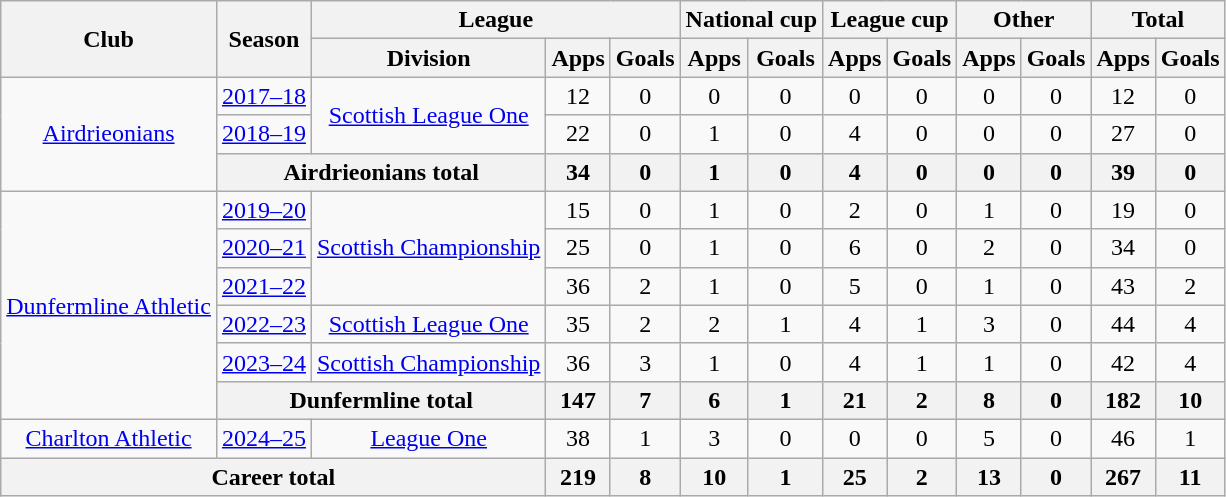<table class="wikitable" style="text-align: center">
<tr>
<th rowspan="2">Club</th>
<th rowspan="2">Season</th>
<th colspan="3">League</th>
<th colspan="2">National cup</th>
<th colspan="2">League cup</th>
<th colspan="2">Other</th>
<th colspan="2">Total</th>
</tr>
<tr>
<th>Division</th>
<th>Apps</th>
<th>Goals</th>
<th>Apps</th>
<th>Goals</th>
<th>Apps</th>
<th>Goals</th>
<th>Apps</th>
<th>Goals</th>
<th>Apps</th>
<th>Goals</th>
</tr>
<tr>
<td rowspan="3"><a href='#'>Airdrieonians</a></td>
<td><a href='#'>2017–18</a></td>
<td rowspan="2"><a href='#'>Scottish League One</a></td>
<td>12</td>
<td>0</td>
<td>0</td>
<td>0</td>
<td>0</td>
<td>0</td>
<td>0</td>
<td>0</td>
<td>12</td>
<td>0</td>
</tr>
<tr>
<td><a href='#'>2018–19</a></td>
<td>22</td>
<td>0</td>
<td>1</td>
<td>0</td>
<td>4</td>
<td>0</td>
<td>0</td>
<td>0</td>
<td>27</td>
<td>0</td>
</tr>
<tr>
<th colspan="2">Airdrieonians total</th>
<th>34</th>
<th>0</th>
<th>1</th>
<th>0</th>
<th>4</th>
<th>0</th>
<th>0</th>
<th>0</th>
<th>39</th>
<th>0</th>
</tr>
<tr>
<td rowspan=6><a href='#'>Dunfermline Athletic</a></td>
<td><a href='#'>2019–20</a></td>
<td rowspan=3><a href='#'>Scottish Championship</a></td>
<td>15</td>
<td>0</td>
<td>1</td>
<td>0</td>
<td>2</td>
<td>0</td>
<td>1</td>
<td>0</td>
<td>19</td>
<td>0</td>
</tr>
<tr>
<td><a href='#'>2020–21</a></td>
<td>25</td>
<td>0</td>
<td>1</td>
<td>0</td>
<td>6</td>
<td>0</td>
<td>2</td>
<td>0</td>
<td>34</td>
<td>0</td>
</tr>
<tr>
<td><a href='#'>2021–22</a></td>
<td>36</td>
<td>2</td>
<td>1</td>
<td>0</td>
<td>5</td>
<td>0</td>
<td>1</td>
<td>0</td>
<td>43</td>
<td>2</td>
</tr>
<tr>
<td><a href='#'>2022–23</a></td>
<td rowspan=1><a href='#'>Scottish League One</a></td>
<td>35</td>
<td>2</td>
<td>2</td>
<td>1</td>
<td>4</td>
<td>1</td>
<td>3</td>
<td>0</td>
<td>44</td>
<td>4</td>
</tr>
<tr>
<td><a href='#'>2023–24</a></td>
<td rowspan=1><a href='#'>Scottish Championship</a></td>
<td>36</td>
<td>3</td>
<td>1</td>
<td>0</td>
<td>4</td>
<td>1</td>
<td>1</td>
<td>0</td>
<td>42</td>
<td>4</td>
</tr>
<tr>
<th colspan="2">Dunfermline total</th>
<th>147</th>
<th>7</th>
<th>6</th>
<th>1</th>
<th>21</th>
<th>2</th>
<th>8</th>
<th>0</th>
<th>182</th>
<th>10</th>
</tr>
<tr>
<td><a href='#'>Charlton Athletic</a></td>
<td><a href='#'>2024–25</a></td>
<td><a href='#'>League One</a></td>
<td>38</td>
<td>1</td>
<td>3</td>
<td>0</td>
<td>0</td>
<td>0</td>
<td>5</td>
<td>0</td>
<td>46</td>
<td>1</td>
</tr>
<tr>
<th colspan="3">Career total</th>
<th>219</th>
<th>8</th>
<th>10</th>
<th>1</th>
<th>25</th>
<th>2</th>
<th>13</th>
<th>0</th>
<th>267</th>
<th>11</th>
</tr>
</table>
